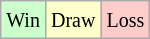<table class="wikitable">
<tr>
<td style="background-color: #CCFFCC;"><small>Win</small></td>
<td style="background-color: #FFFFCC;"><small>Draw</small></td>
<td style="background-color: #FFCCCC;"><small>Loss</small></td>
</tr>
</table>
